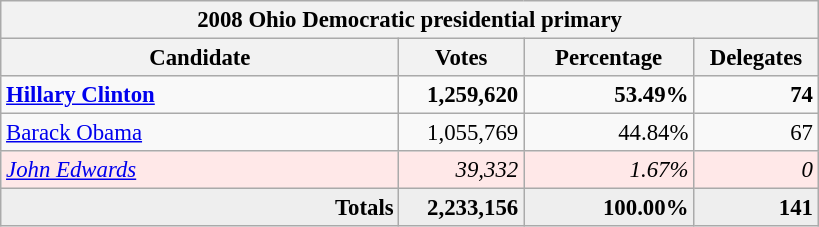<table class="wikitable" style="font-size:95%; text-align:right;">
<tr>
<th colspan="4">2008 Ohio Democratic presidential primary</th>
</tr>
<tr>
<th style="width: 17em">Candidate</th>
<th style="width: 5em">Votes</th>
<th style="width: 7em">Percentage</th>
<th style="width: 5em">Delegates</th>
</tr>
<tr>
<td align="left"><strong><a href='#'>Hillary Clinton</a></strong></td>
<td><strong>1,259,620</strong></td>
<td><strong>53.49%</strong></td>
<td><strong>74</strong></td>
</tr>
<tr>
<td align="left"><a href='#'>Barack Obama</a></td>
<td>1,055,769</td>
<td>44.84%</td>
<td>67</td>
</tr>
<tr bgcolor=#FFE8E8>
<td align="left"><em><a href='#'>John Edwards</a></em></td>
<td><em>39,332</em></td>
<td><em>1.67%</em></td>
<td><em>0</em></td>
</tr>
<tr bgcolor="#EEEEEE" style="margin-right:0.5em">
<td><strong>Totals</strong></td>
<td><strong>2,233,156</strong></td>
<td><strong>100.00%</strong></td>
<td><strong>141</strong></td>
</tr>
</table>
